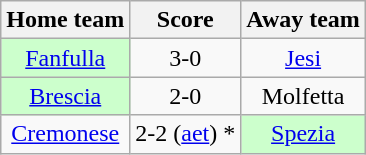<table class="wikitable" style="text-align: center">
<tr>
<th>Home team</th>
<th>Score</th>
<th>Away team</th>
</tr>
<tr>
<td bgcolor="ccffcc"><a href='#'>Fanfulla</a></td>
<td>3-0</td>
<td><a href='#'>Jesi</a></td>
</tr>
<tr>
<td bgcolor="ccffcc"><a href='#'>Brescia</a></td>
<td>2-0 </td>
<td>Molfetta</td>
</tr>
<tr>
<td><a href='#'>Cremonese</a></td>
<td>2-2 (<a href='#'>aet</a>) *</td>
<td bgcolor="ccffcc"><a href='#'>Spezia</a></td>
</tr>
</table>
